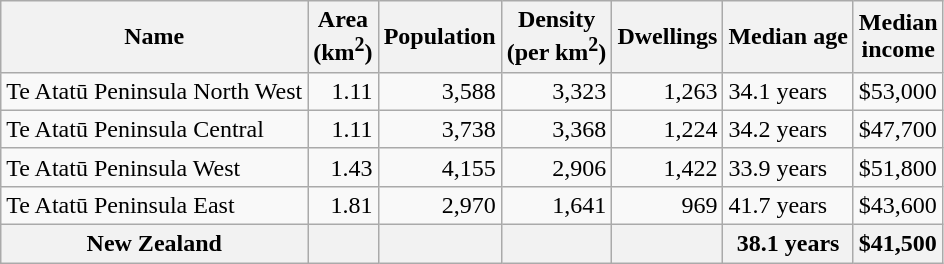<table class="wikitable">
<tr>
<th>Name</th>
<th>Area<br>(km<sup>2</sup>)</th>
<th>Population</th>
<th>Density<br>(per km<sup>2</sup>)</th>
<th>Dwellings</th>
<th>Median age</th>
<th>Median<br>income</th>
</tr>
<tr>
<td>Te Atatū Peninsula North West</td>
<td style="text-align:right;">1.11</td>
<td style="text-align:right;">3,588</td>
<td style="text-align:right;">3,323</td>
<td style="text-align:right;">1,263</td>
<td>34.1 years</td>
<td>$53,000</td>
</tr>
<tr>
<td>Te Atatū Peninsula Central</td>
<td style="text-align:right;">1.11</td>
<td style="text-align:right;">3,738</td>
<td style="text-align:right;">3,368</td>
<td style="text-align:right;">1,224</td>
<td>34.2 years</td>
<td>$47,700</td>
</tr>
<tr>
<td>Te Atatū Peninsula West</td>
<td style="text-align:right;">1.43</td>
<td style="text-align:right;">4,155</td>
<td style="text-align:right;">2,906</td>
<td style="text-align:right;">1,422</td>
<td>33.9 years</td>
<td>$51,800</td>
</tr>
<tr>
<td>Te Atatū Peninsula East</td>
<td style="text-align:right;">1.81</td>
<td style="text-align:right;">2,970</td>
<td style="text-align:right;">1,641</td>
<td style="text-align:right;">969</td>
<td>41.7 years</td>
<td>$43,600</td>
</tr>
<tr>
<th>New Zealand</th>
<th></th>
<th></th>
<th></th>
<th></th>
<th>38.1 years</th>
<th style="text-align:left;">$41,500</th>
</tr>
</table>
